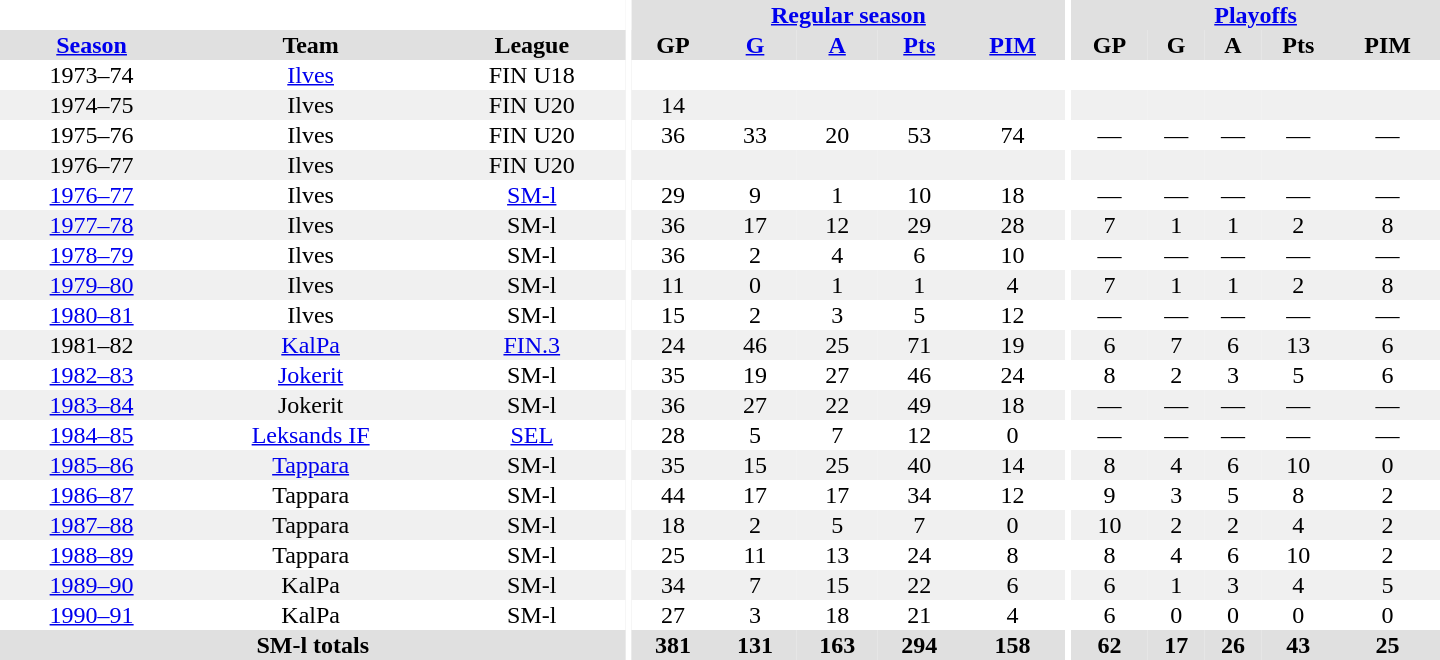<table border="0" cellpadding="1" cellspacing="0" style="text-align:center; width:60em">
<tr bgcolor="#e0e0e0">
<th colspan="3" bgcolor="#ffffff"></th>
<th rowspan="100" bgcolor="#ffffff"></th>
<th colspan="5"><a href='#'>Regular season</a></th>
<th rowspan="100" bgcolor="#ffffff"></th>
<th colspan="5"><a href='#'>Playoffs</a></th>
</tr>
<tr bgcolor="#e0e0e0">
<th><a href='#'>Season</a></th>
<th>Team</th>
<th>League</th>
<th>GP</th>
<th><a href='#'>G</a></th>
<th><a href='#'>A</a></th>
<th><a href='#'>Pts</a></th>
<th><a href='#'>PIM</a></th>
<th>GP</th>
<th>G</th>
<th>A</th>
<th>Pts</th>
<th>PIM</th>
</tr>
<tr>
<td>1973–74</td>
<td><a href='#'>Ilves</a></td>
<td>FIN U18</td>
<td></td>
<td></td>
<td></td>
<td></td>
<td></td>
<td></td>
<td></td>
<td></td>
<td></td>
<td></td>
</tr>
<tr bgcolor="#f0f0f0">
<td>1974–75</td>
<td>Ilves</td>
<td>FIN U20</td>
<td>14</td>
<td></td>
<td></td>
<td></td>
<td></td>
<td></td>
<td></td>
<td></td>
<td></td>
<td></td>
</tr>
<tr>
<td>1975–76</td>
<td>Ilves</td>
<td>FIN U20</td>
<td>36</td>
<td>33</td>
<td>20</td>
<td>53</td>
<td>74</td>
<td>—</td>
<td>—</td>
<td>—</td>
<td>—</td>
<td>—</td>
</tr>
<tr bgcolor="#f0f0f0">
<td>1976–77</td>
<td>Ilves</td>
<td>FIN U20</td>
<td></td>
<td></td>
<td></td>
<td></td>
<td></td>
<td></td>
<td></td>
<td></td>
<td></td>
<td></td>
</tr>
<tr>
<td><a href='#'>1976–77</a></td>
<td>Ilves</td>
<td><a href='#'>SM-l</a></td>
<td>29</td>
<td>9</td>
<td>1</td>
<td>10</td>
<td>18</td>
<td>—</td>
<td>—</td>
<td>—</td>
<td>—</td>
<td>—</td>
</tr>
<tr bgcolor="#f0f0f0">
<td><a href='#'>1977–78</a></td>
<td>Ilves</td>
<td>SM-l</td>
<td>36</td>
<td>17</td>
<td>12</td>
<td>29</td>
<td>28</td>
<td>7</td>
<td>1</td>
<td>1</td>
<td>2</td>
<td>8</td>
</tr>
<tr>
<td><a href='#'>1978–79</a></td>
<td>Ilves</td>
<td>SM-l</td>
<td>36</td>
<td>2</td>
<td>4</td>
<td>6</td>
<td>10</td>
<td>—</td>
<td>—</td>
<td>—</td>
<td>—</td>
<td>—</td>
</tr>
<tr bgcolor="#f0f0f0">
<td><a href='#'>1979–80</a></td>
<td>Ilves</td>
<td>SM-l</td>
<td>11</td>
<td>0</td>
<td>1</td>
<td>1</td>
<td>4</td>
<td>7</td>
<td>1</td>
<td>1</td>
<td>2</td>
<td>8</td>
</tr>
<tr>
<td><a href='#'>1980–81</a></td>
<td>Ilves</td>
<td>SM-l</td>
<td>15</td>
<td>2</td>
<td>3</td>
<td>5</td>
<td>12</td>
<td>—</td>
<td>—</td>
<td>—</td>
<td>—</td>
<td>—</td>
</tr>
<tr bgcolor="#f0f0f0">
<td>1981–82</td>
<td><a href='#'>KalPa</a></td>
<td><a href='#'>FIN.3</a></td>
<td>24</td>
<td>46</td>
<td>25</td>
<td>71</td>
<td>19</td>
<td>6</td>
<td>7</td>
<td>6</td>
<td>13</td>
<td>6</td>
</tr>
<tr>
<td><a href='#'>1982–83</a></td>
<td><a href='#'>Jokerit</a></td>
<td>SM-l</td>
<td>35</td>
<td>19</td>
<td>27</td>
<td>46</td>
<td>24</td>
<td>8</td>
<td>2</td>
<td>3</td>
<td>5</td>
<td>6</td>
</tr>
<tr bgcolor="#f0f0f0">
<td><a href='#'>1983–84</a></td>
<td>Jokerit</td>
<td>SM-l</td>
<td>36</td>
<td>27</td>
<td>22</td>
<td>49</td>
<td>18</td>
<td>—</td>
<td>—</td>
<td>—</td>
<td>—</td>
<td>—</td>
</tr>
<tr>
<td><a href='#'>1984–85</a></td>
<td><a href='#'>Leksands IF</a></td>
<td><a href='#'>SEL</a></td>
<td>28</td>
<td>5</td>
<td>7</td>
<td>12</td>
<td>0</td>
<td>—</td>
<td>—</td>
<td>—</td>
<td>—</td>
<td>—</td>
</tr>
<tr bgcolor="#f0f0f0">
<td><a href='#'>1985–86</a></td>
<td><a href='#'>Tappara</a></td>
<td>SM-l</td>
<td>35</td>
<td>15</td>
<td>25</td>
<td>40</td>
<td>14</td>
<td>8</td>
<td>4</td>
<td>6</td>
<td>10</td>
<td>0</td>
</tr>
<tr>
<td><a href='#'>1986–87</a></td>
<td>Tappara</td>
<td>SM-l</td>
<td>44</td>
<td>17</td>
<td>17</td>
<td>34</td>
<td>12</td>
<td>9</td>
<td>3</td>
<td>5</td>
<td>8</td>
<td>2</td>
</tr>
<tr bgcolor="#f0f0f0">
<td><a href='#'>1987–88</a></td>
<td>Tappara</td>
<td>SM-l</td>
<td>18</td>
<td>2</td>
<td>5</td>
<td>7</td>
<td>0</td>
<td>10</td>
<td>2</td>
<td>2</td>
<td>4</td>
<td>2</td>
</tr>
<tr>
<td><a href='#'>1988–89</a></td>
<td>Tappara</td>
<td>SM-l</td>
<td>25</td>
<td>11</td>
<td>13</td>
<td>24</td>
<td>8</td>
<td>8</td>
<td>4</td>
<td>6</td>
<td>10</td>
<td>2</td>
</tr>
<tr bgcolor="#f0f0f0">
<td><a href='#'>1989–90</a></td>
<td>KalPa</td>
<td>SM-l</td>
<td>34</td>
<td>7</td>
<td>15</td>
<td>22</td>
<td>6</td>
<td>6</td>
<td>1</td>
<td>3</td>
<td>4</td>
<td>5</td>
</tr>
<tr>
<td><a href='#'>1990–91</a></td>
<td>KalPa</td>
<td>SM-l</td>
<td>27</td>
<td>3</td>
<td>18</td>
<td>21</td>
<td>4</td>
<td>6</td>
<td>0</td>
<td>0</td>
<td>0</td>
<td>0</td>
</tr>
<tr bgcolor="#e0e0e0">
<th colspan="3">SM-l totals</th>
<th>381</th>
<th>131</th>
<th>163</th>
<th>294</th>
<th>158</th>
<th>62</th>
<th>17</th>
<th>26</th>
<th>43</th>
<th>25</th>
</tr>
</table>
